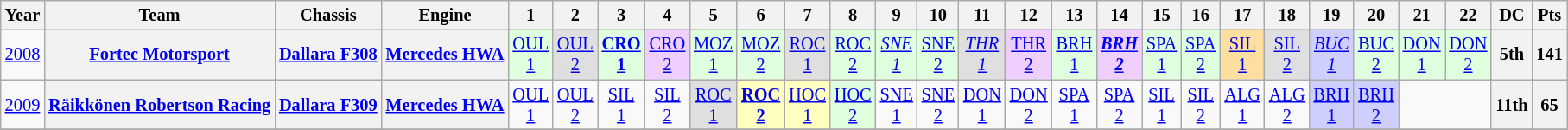<table class="wikitable" style="text-align:center; font-size:85%">
<tr>
<th>Year</th>
<th>Team</th>
<th>Chassis</th>
<th>Engine</th>
<th>1</th>
<th>2</th>
<th>3</th>
<th>4</th>
<th>5</th>
<th>6</th>
<th>7</th>
<th>8</th>
<th>9</th>
<th>10</th>
<th>11</th>
<th>12</th>
<th>13</th>
<th>14</th>
<th>15</th>
<th>16</th>
<th>17</th>
<th>18</th>
<th>19</th>
<th>20</th>
<th>21</th>
<th>22</th>
<th>DC</th>
<th>Pts</th>
</tr>
<tr>
<td><a href='#'>2008</a></td>
<th nowrap><a href='#'>Fortec Motorsport</a></th>
<th nowrap><a href='#'>Dallara F308</a></th>
<th nowrap><a href='#'>Mercedes HWA</a></th>
<td style="background:#DFFFDF;"><a href='#'>OUL<br>1</a><br></td>
<td style="background:#DFDFDF;"><a href='#'>OUL<br>2</a><br></td>
<td style="background:#DFFFDF;"><strong><a href='#'>CRO<br>1</a></strong><br></td>
<td style="background:#EFCFFF;"><a href='#'>CRO<br>2</a><br></td>
<td style="background:#DFFFDF;"><a href='#'>MOZ<br>1</a><br></td>
<td style="background:#DFFFDF;"><a href='#'>MOZ<br>2</a><br></td>
<td style="background:#DFDFDF;"><a href='#'>ROC<br>1</a><br></td>
<td style="background:#DFFFDF;"><a href='#'>ROC<br>2</a><br></td>
<td style="background:#DFFFDF;"><em><a href='#'>SNE<br>1</a></em><br></td>
<td style="background:#DFFFDF;"><a href='#'>SNE<br>2</a><br></td>
<td style="background:#DFDFDF;"><em><a href='#'>THR<br>1</a></em><br></td>
<td style="background:#EFCFFF;"><a href='#'>THR<br>2</a><br></td>
<td style="background:#DFFFDF;"><a href='#'>BRH<br>1</a><br></td>
<td style="background:#EFCFFF;"><strong><em><a href='#'>BRH<br>2</a></em></strong><br></td>
<td style="background:#DFFFDF;"><a href='#'>SPA<br>1</a><br></td>
<td style="background:#DFFFDF;"><a href='#'>SPA<br>2</a><br></td>
<td style="background:#FFDF9F;"><a href='#'>SIL<br>1</a><br></td>
<td style="background:#DFDFDF;"><a href='#'>SIL<br>2</a><br></td>
<td style="background:#CFCFFF;"><em><a href='#'>BUC<br>1</a></em><br></td>
<td style="background:#DFFFDF;"><a href='#'>BUC<br>2</a><br></td>
<td style="background:#DFFFDF;"><a href='#'>DON<br>1</a><br></td>
<td style="background:#DFFFDF;"><a href='#'>DON<br>2</a><br></td>
<th>5th</th>
<th>141</th>
</tr>
<tr>
<td><a href='#'>2009</a></td>
<th nowrap><a href='#'>Räikkönen Robertson Racing</a></th>
<th nowrap><a href='#'>Dallara F309</a></th>
<th nowrap><a href='#'>Mercedes HWA</a></th>
<td><a href='#'>OUL<br>1</a></td>
<td><a href='#'>OUL<br>2</a></td>
<td><a href='#'>SIL<br>1</a></td>
<td><a href='#'>SIL<br>2</a></td>
<td style="background:#DFDFDF;"><a href='#'>ROC<br>1</a><br></td>
<td style="background:#FFFFBF;"><strong><a href='#'>ROC<br>2</a></strong><br></td>
<td style="background:#FFFFBF;"><a href='#'>HOC<br>1</a><br></td>
<td style="background:#DFFFDF;"><a href='#'>HOC<br>2</a><br></td>
<td><a href='#'>SNE<br>1</a></td>
<td><a href='#'>SNE<br>2</a></td>
<td><a href='#'>DON<br>1</a></td>
<td><a href='#'>DON<br>2</a></td>
<td><a href='#'>SPA<br>1</a></td>
<td><a href='#'>SPA<br>2</a></td>
<td><a href='#'>SIL<br>1</a></td>
<td><a href='#'>SIL<br>2</a></td>
<td><a href='#'>ALG<br>1</a></td>
<td><a href='#'>ALG<br>2</a></td>
<td style="background:#CFCFFF;"><a href='#'>BRH<br>1</a><br></td>
<td style="background:#CFCFFF;"><a href='#'>BRH<br>2</a><br></td>
<td colspan=2></td>
<th>11th</th>
<th>65</th>
</tr>
<tr>
</tr>
</table>
